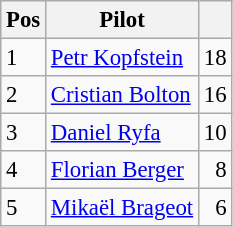<table class="wikitable" style="font-size: 95%;">
<tr>
<th>Pos</th>
<th>Pilot</th>
<th></th>
</tr>
<tr>
<td>1</td>
<td> <a href='#'>Petr Kopfstein</a></td>
<td align="right">18</td>
</tr>
<tr>
<td>2</td>
<td> <a href='#'>Cristian Bolton</a></td>
<td align="right">16</td>
</tr>
<tr>
<td>3</td>
<td> <a href='#'>Daniel Ryfa</a></td>
<td align="right">10</td>
</tr>
<tr>
<td>4</td>
<td> <a href='#'>Florian Berger</a></td>
<td align="right">8</td>
</tr>
<tr>
<td>5</td>
<td> <a href='#'>Mikaël Brageot</a></td>
<td align="right">6</td>
</tr>
</table>
